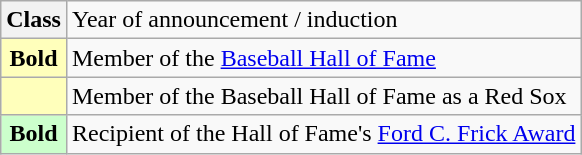<table class="wikitable">
<tr>
<th scope="row">Class</th>
<td>Year of announcement / induction</td>
</tr>
<tr>
<th scope="row" style="background:#ffb;"><strong>Bold</strong></th>
<td>Member of the <a href='#'>Baseball Hall of Fame</a></td>
</tr>
<tr>
<th scope="row" style="background:#ffb;"></th>
<td>Member of the Baseball Hall of Fame as a Red Sox</td>
</tr>
<tr>
<th scope="row" style="background:#cfc;"><strong>Bold</strong></th>
<td>Recipient of the Hall of Fame's <a href='#'>Ford C. Frick Award</a></td>
</tr>
</table>
